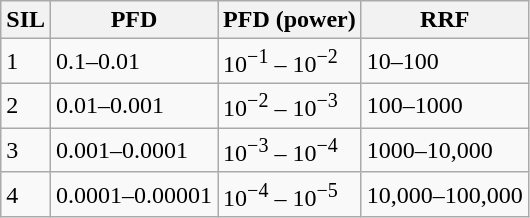<table class="wikitable">
<tr>
<th>SIL</th>
<th>PFD</th>
<th>PFD (power)</th>
<th>RRF</th>
</tr>
<tr>
<td>1</td>
<td>0.1–0.01</td>
<td>10<sup>−1</sup> – 10<sup>−2</sup></td>
<td>10–100</td>
</tr>
<tr>
<td>2</td>
<td>0.01–0.001</td>
<td>10<sup>−2</sup> – 10<sup>−3</sup></td>
<td>100–1000</td>
</tr>
<tr>
<td>3</td>
<td>0.001–0.0001</td>
<td>10<sup>−3</sup> – 10<sup>−4</sup></td>
<td>1000–10,000</td>
</tr>
<tr>
<td>4</td>
<td>0.0001–0.00001</td>
<td>10<sup>−4</sup> – 10<sup>−5</sup></td>
<td>10,000–100,000</td>
</tr>
</table>
